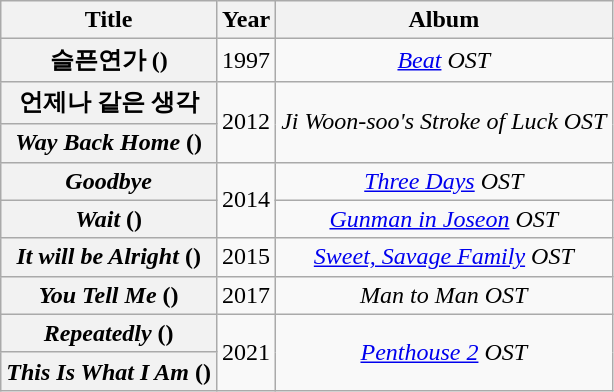<table class="wikitable plainrowheaders" style="text-align:center;">
<tr>
<th>Title</th>
<th>Year</th>
<th>Album</th>
</tr>
<tr>
<th scope="row">슬픈연가 ()</th>
<td>1997</td>
<td><em><a href='#'>Beat</a> OST</em></td>
</tr>
<tr>
<th scope="row">언제나 같은 생각</th>
<td rowspan="2">2012</td>
<td rowspan="2"><em>Ji Woon-soo's Stroke of Luck OST</em></td>
</tr>
<tr>
<th scope="row"><em>Way Back Home</em> ()</th>
</tr>
<tr>
<th scope="row"><em>Goodbye</em></th>
<td rowspan="2">2014</td>
<td><em><a href='#'>Three Days</a> OST</em></td>
</tr>
<tr>
<th scope="row"><em>Wait</em> ()</th>
<td><em><a href='#'>Gunman in Joseon</a> OST</em></td>
</tr>
<tr>
<th scope="row"><em>It will be Alright</em> ()</th>
<td>2015</td>
<td><em><a href='#'>Sweet, Savage Family</a> OST</em></td>
</tr>
<tr>
<th scope="row"><em>You Tell Me</em> ()</th>
<td>2017</td>
<td><em>Man to Man OST</em></td>
</tr>
<tr>
<th scope="row"><em>Repeatedly</em> ()</th>
<td rowspan="2">2021</td>
<td rowspan="2"><em><a href='#'>Penthouse 2</a> OST</em></td>
</tr>
<tr>
<th scope="row"><em>This Is What I Am</em> ()</th>
</tr>
</table>
